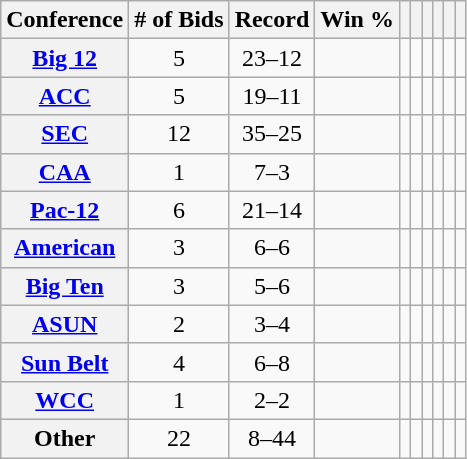<table class="wikitable sortable plainrowheaders" style="text-align:center">
<tr>
<th scope="col">Conference</th>
<th scope="col"># of Bids</th>
<th scope="col">Record</th>
<th scope="col">Win %</th>
<th scope="col"></th>
<th scope="col"></th>
<th scope="col"></th>
<th scope="col"></th>
<th scope="col"></th>
<th scope="col"></th>
</tr>
<tr style="text-align:center;">
<th scope="row"><a href='#'>Big 12</a></th>
<td>5</td>
<td>23–12</td>
<td></td>
<td></td>
<td></td>
<td></td>
<td></td>
<td></td>
<td></td>
</tr>
<tr style="text-align:center;">
<th scope="row"><a href='#'>ACC</a></th>
<td>5</td>
<td>19–11</td>
<td></td>
<td></td>
<td></td>
<td></td>
<td></td>
<td></td>
<td></td>
</tr>
<tr style="text-align:center;">
<th scope="row"><a href='#'>SEC</a></th>
<td>12</td>
<td>35–25</td>
<td></td>
<td></td>
<td></td>
<td></td>
<td></td>
<td></td>
<td></td>
</tr>
<tr style="text-align:center;">
<th scope="row"><a href='#'>CAA</a></th>
<td>1</td>
<td>7–3</td>
<td></td>
<td></td>
<td></td>
<td></td>
<td></td>
<td></td>
<td></td>
</tr>
<tr style="text-align:center;">
<th scope="row"><a href='#'>Pac-12</a></th>
<td>6</td>
<td>21–14</td>
<td></td>
<td></td>
<td></td>
<td></td>
<td></td>
<td></td>
<td></td>
</tr>
<tr style="text-align:center;">
<th scope="row"><a href='#'>American</a></th>
<td>3</td>
<td>6–6</td>
<td></td>
<td></td>
<td></td>
<td></td>
<td></td>
<td></td>
<td></td>
</tr>
<tr style="text-align:center;">
<th scope="row"><a href='#'>Big Ten</a></th>
<td>3</td>
<td>5–6</td>
<td></td>
<td></td>
<td></td>
<td></td>
<td></td>
<td></td>
<td></td>
</tr>
<tr style="text-align:center;">
<th scope="row"><a href='#'>ASUN</a></th>
<td>2</td>
<td>3–4</td>
<td></td>
<td></td>
<td></td>
<td></td>
<td></td>
<td></td>
<td></td>
</tr>
<tr style="text-align:center;">
<th scope="row"><a href='#'>Sun Belt</a></th>
<td>4</td>
<td>6–8</td>
<td></td>
<td></td>
<td></td>
<td></td>
<td></td>
<td></td>
<td></td>
</tr>
<tr style="text-align:center;">
<th scope="row"><a href='#'>WCC</a></th>
<td>1</td>
<td>2–2</td>
<td></td>
<td></td>
<td></td>
<td></td>
<td></td>
<td></td>
<td></td>
</tr>
<tr style="text-align:center;">
<th scope="row">Other</th>
<td>22</td>
<td>8–44</td>
<td></td>
<td></td>
<td></td>
<td></td>
<td></td>
<td></td>
<td></td>
</tr>
</table>
